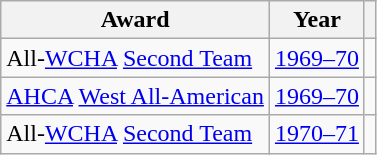<table class="wikitable">
<tr>
<th>Award</th>
<th>Year</th>
<th></th>
</tr>
<tr>
<td>All-<a href='#'>WCHA</a> <a href='#'>Second Team</a></td>
<td><a href='#'>1969–70</a></td>
<td></td>
</tr>
<tr>
<td><a href='#'>AHCA</a> <a href='#'>West All-American</a></td>
<td><a href='#'>1969–70</a></td>
<td></td>
</tr>
<tr>
<td>All-<a href='#'>WCHA</a> <a href='#'>Second Team</a></td>
<td><a href='#'>1970–71</a></td>
<td></td>
</tr>
</table>
